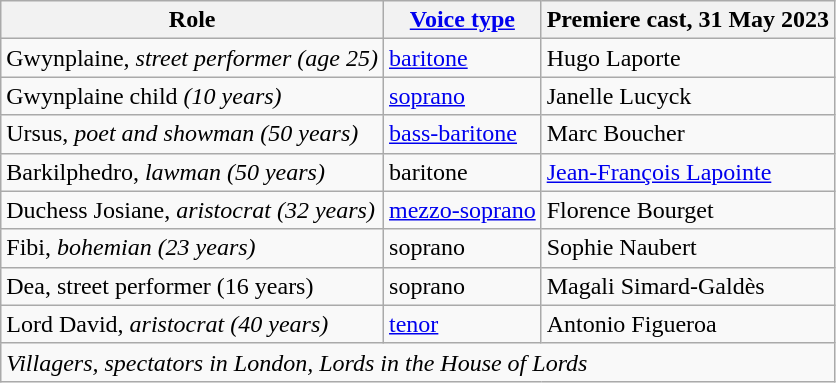<table class="wikitable">
<tr>
<th>Role</th>
<th><a href='#'>Voice type</a></th>
<th>Premiere cast, 31 May 2023</th>
</tr>
<tr>
<td>Gwynplaine, <em>street performer (age 25)</em></td>
<td><a href='#'>baritone</a></td>
<td>Hugo Laporte</td>
</tr>
<tr>
<td>Gwynplaine child <em>(10 years)</em></td>
<td><a href='#'>soprano</a></td>
<td>Janelle Lucyck</td>
</tr>
<tr>
<td>Ursus, <em>poet and showman (50 years)</em></td>
<td><a href='#'>bass-baritone</a></td>
<td>Marc Boucher</td>
</tr>
<tr>
<td>Barkilphedro, <em>lawman (50 years)</em></td>
<td>baritone</td>
<td><a href='#'>Jean-François Lapointe</a></td>
</tr>
<tr>
<td>Duchess Josiane, <em>aristocrat (32 years)</em></td>
<td><a href='#'>mezzo-soprano</a></td>
<td>Florence Bourget</td>
</tr>
<tr>
<td>Fibi, <em>bohemian (23 years)</em></td>
<td>soprano</td>
<td>Sophie Naubert</td>
</tr>
<tr>
<td>Dea, street performer (16 years)</td>
<td>soprano</td>
<td>Magali Simard-Galdès</td>
</tr>
<tr>
<td>Lord David, <em>aristocrat (40 years)</em></td>
<td><a href='#'>tenor</a></td>
<td>Antonio Figueroa</td>
</tr>
<tr>
<td colspan="3"><em> Villagers, spectators in London, Lords in the House of Lords</em></td>
</tr>
</table>
